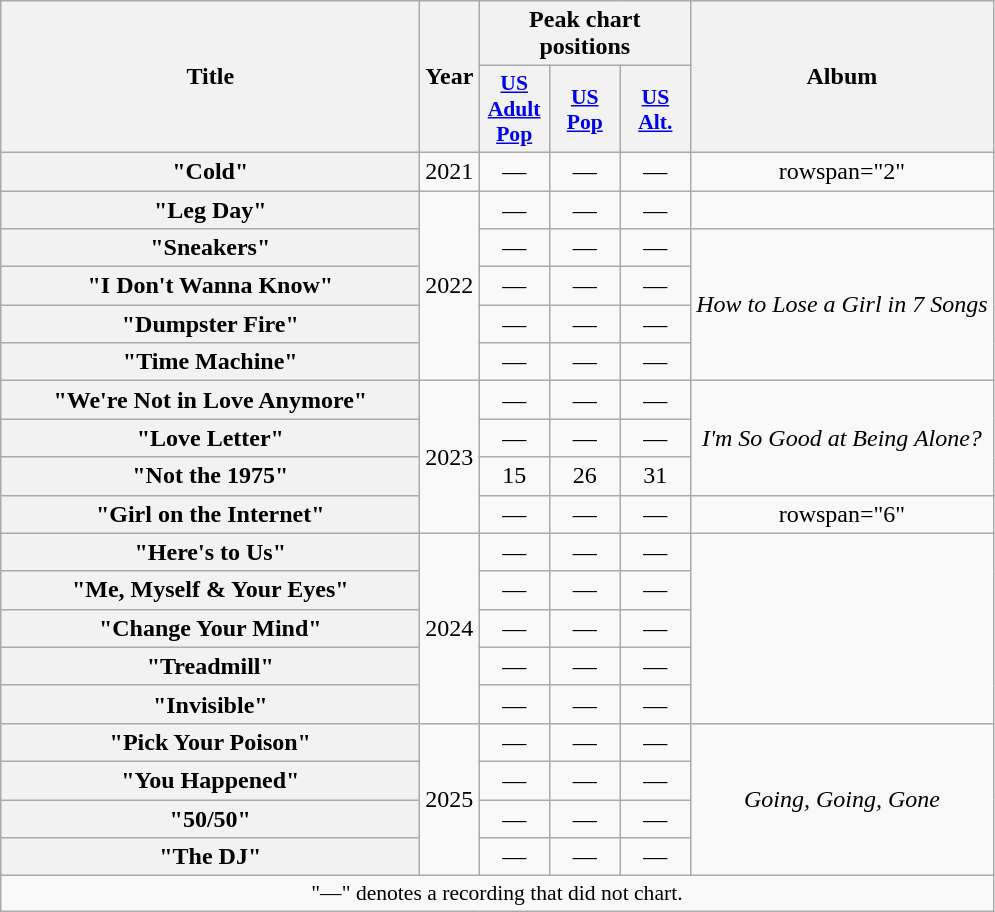<table class="wikitable plainrowheaders" style="text-align:center;">
<tr>
<th scope="col" rowspan="2" style="width:17em;">Title</th>
<th scope="col" rowspan="2">Year</th>
<th scope="col" colspan="3">Peak chart positions</th>
<th scope="col" rowspan="2">Album</th>
</tr>
<tr>
<th scope="col" style="width:2.8em;font-size:90%;"><a href='#'>US<br>Adult<br>Pop</a><br></th>
<th scope="col" style="width:2.8em;font-size:90%;"><a href='#'>US<br>Pop</a><br></th>
<th scope="col" style="width:2.8em;font-size:90%;"><a href='#'>US<br>Alt.</a><br></th>
</tr>
<tr>
<th scope="row">"Cold"<br></th>
<td>2021</td>
<td>—</td>
<td>—</td>
<td>—</td>
<td>rowspan="2" </td>
</tr>
<tr>
<th scope="row">"Leg Day"<br></th>
<td rowspan="5" scope="row">2022</td>
<td>—</td>
<td>—</td>
<td>—</td>
</tr>
<tr>
<th scope="row">"Sneakers"</th>
<td>—</td>
<td>—</td>
<td>—</td>
<td rowspan="4"><em>How to Lose a Girl in 7 Songs</em></td>
</tr>
<tr>
<th scope="row">"I Don't Wanna Know"</th>
<td>—</td>
<td>—</td>
<td>—</td>
</tr>
<tr>
<th scope="row">"Dumpster Fire"</th>
<td>—</td>
<td>—</td>
<td>—</td>
</tr>
<tr>
<th scope="row">"Time Machine"</th>
<td>—</td>
<td>—</td>
<td>—</td>
</tr>
<tr>
<th scope="row">"We're Not in Love Anymore"<br></th>
<td rowspan="4">2023</td>
<td>—</td>
<td>—</td>
<td>—</td>
<td rowspan="3"><em>I'm So Good at Being Alone?</em></td>
</tr>
<tr>
<th scope="row">"Love Letter"</th>
<td>—</td>
<td>—</td>
<td>—</td>
</tr>
<tr>
<th scope="row">"Not the 1975"</th>
<td>15</td>
<td>26</td>
<td>31</td>
</tr>
<tr>
<th scope="row">"Girl on the Internet"</th>
<td>—</td>
<td>—</td>
<td>—</td>
<td>rowspan="6" </td>
</tr>
<tr>
<th scope="row">"Here's to Us"</th>
<td rowspan="5">2024</td>
<td>—</td>
<td>—</td>
<td>—</td>
</tr>
<tr>
<th scope="row">"Me, Myself & Your Eyes"</th>
<td>—</td>
<td>—</td>
<td>—</td>
</tr>
<tr>
<th scope="row">"Change Your Mind"</th>
<td>—</td>
<td>—</td>
<td>—</td>
</tr>
<tr>
<th scope="row">"Treadmill"</th>
<td>—</td>
<td>—</td>
<td>—</td>
</tr>
<tr>
<th scope="row">"Invisible"<br></th>
<td>—</td>
<td>—</td>
<td>—</td>
</tr>
<tr>
<th scope="row">"Pick Your Poison"</th>
<td rowspan="4">2025</td>
<td>—</td>
<td>—</td>
<td>—</td>
<td rowspan="4"><em>Going, Going, Gone</em></td>
</tr>
<tr>
<th scope="row">"You Happened"</th>
<td>—</td>
<td>—</td>
<td>—</td>
</tr>
<tr>
<th scope="row">"50/50"</th>
<td>—</td>
<td>—</td>
<td>—</td>
</tr>
<tr>
<th scope="row">"The DJ"</th>
<td>—</td>
<td>—</td>
<td>—</td>
</tr>
<tr>
<td colspan="7" style="font-size:90%">"—" denotes a recording that did not chart.</td>
</tr>
</table>
